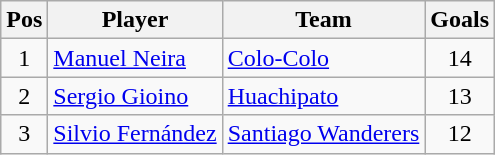<table class="wikitable">
<tr>
<th>Pos</th>
<th>Player</th>
<th>Team</th>
<th>Goals</th>
</tr>
<tr>
<td align=center>1</td>
<td> <a href='#'>Manuel Neira</a></td>
<td><a href='#'>Colo-Colo</a></td>
<td align=center>14</td>
</tr>
<tr>
<td align=center>2</td>
<td> <a href='#'>Sergio Gioino</a></td>
<td><a href='#'>Huachipato</a></td>
<td align=center>13</td>
</tr>
<tr>
<td align=center>3</td>
<td> <a href='#'>Silvio Fernández</a></td>
<td><a href='#'>Santiago Wanderers</a></td>
<td align=center>12</td>
</tr>
</table>
